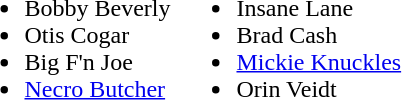<table>
<tr>
<td valign=top><br><ul><li>Bobby Beverly</li><li>Otis Cogar</li><li>Big F'n Joe</li><li><a href='#'>Necro Butcher</a></li></ul></td>
<td valign=top><br><ul><li>Insane Lane</li><li>Brad Cash</li><li><a href='#'>Mickie Knuckles</a></li><li>Orin Veidt</li></ul></td>
</tr>
</table>
